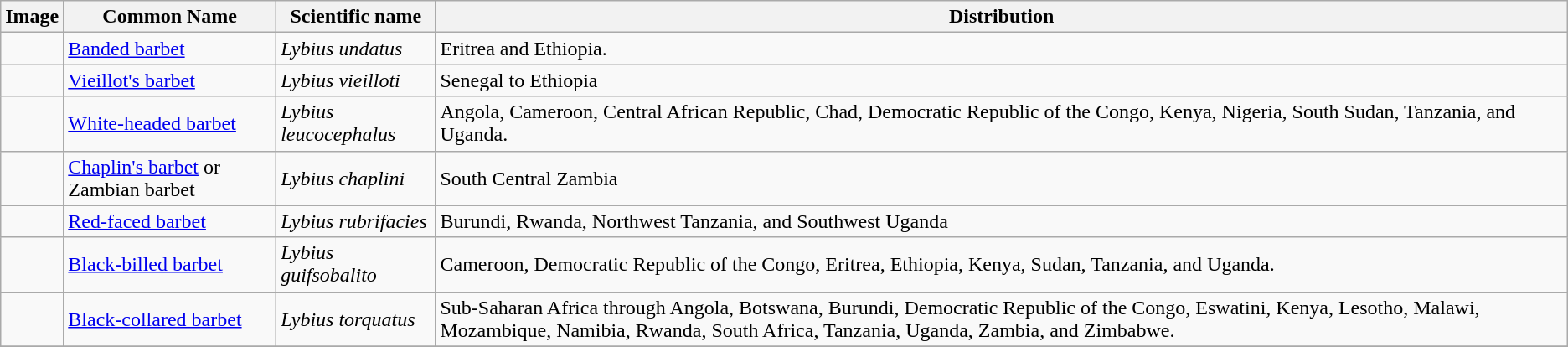<table class="wikitable">
<tr>
<th>Image</th>
<th>Common Name</th>
<th>Scientific name</th>
<th>Distribution</th>
</tr>
<tr>
<td></td>
<td><a href='#'>Banded barbet</a></td>
<td><em>Lybius undatus</em></td>
<td>Eritrea and Ethiopia.</td>
</tr>
<tr>
<td></td>
<td><a href='#'>Vieillot's barbet</a></td>
<td><em>Lybius vieilloti</em></td>
<td>Senegal to Ethiopia</td>
</tr>
<tr>
<td></td>
<td><a href='#'>White-headed barbet</a></td>
<td><em>Lybius leucocephalus</em></td>
<td>Angola, Cameroon, Central African Republic, Chad, Democratic Republic of the Congo, Kenya, Nigeria, South Sudan, Tanzania, and Uganda.</td>
</tr>
<tr>
<td></td>
<td><a href='#'>Chaplin's barbet</a> or Zambian barbet</td>
<td><em>Lybius chaplini</em></td>
<td>South Central Zambia</td>
</tr>
<tr>
<td></td>
<td><a href='#'>Red-faced barbet</a></td>
<td><em>Lybius rubrifacies</em></td>
<td>Burundi, Rwanda, Northwest Tanzania, and Southwest Uganda</td>
</tr>
<tr>
<td></td>
<td><a href='#'>Black-billed barbet</a></td>
<td><em>Lybius guifsobalito</em></td>
<td>Cameroon, Democratic Republic of the Congo, Eritrea, Ethiopia, Kenya, Sudan, Tanzania, and Uganda.</td>
</tr>
<tr>
<td></td>
<td><a href='#'>Black-collared barbet</a></td>
<td><em>Lybius torquatus</em></td>
<td>Sub-Saharan Africa through Angola, Botswana, Burundi, Democratic Republic of the Congo, Eswatini, Kenya, Lesotho, Malawi, Mozambique, Namibia, Rwanda, South Africa, Tanzania, Uganda, Zambia, and Zimbabwe.</td>
</tr>
<tr>
</tr>
</table>
